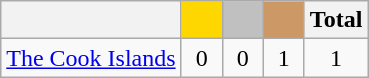<table class="wikitable">
<tr>
<th></th>
<th style="background-color:gold">        </th>
<th style="background-color:silver">      </th>
<th style="background-color:#CC9966">      </th>
<th>Total</th>
</tr>
<tr align="center">
<td> <a href='#'>The Cook Islands</a></td>
<td>0</td>
<td>0</td>
<td>1</td>
<td>1</td>
</tr>
</table>
